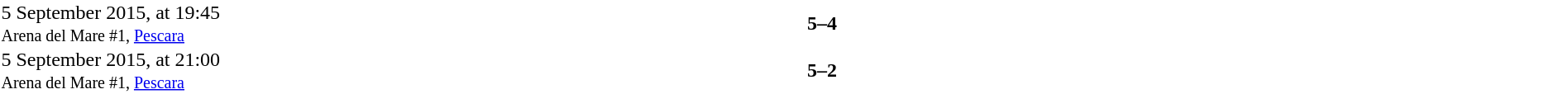<table border=0 cellspacing=0 cellpadding=1 style="font-size: 100%; border-collapse: collapse;">
<tr align=center>
<th width=23%></th>
<th width=23%></th>
<th width=13%></th>
<th width=23%></th>
<th width=18%></th>
</tr>
<tr bgcolor=#FFFFFF>
<td>5 September 2015, at 19:45 <br><small>Arena del Mare #1, <a href='#'>Pescara</a></small></td>
<td align="right"><strong> </strong></td>
<td align="center"><strong>5–4 </strong></td>
<td><strong></strong></td>
<td></td>
<td></td>
</tr>
<tr bgcolor=#FFFFFF>
<td>5 September 2015, at 21:00 <br><small>Arena del Mare #1, <a href='#'>Pescara</a></small></td>
<td align="right"><strong></strong></td>
<td align="center"><strong>5–2</strong></td>
<td><strong></strong></td>
<td></td>
<td></td>
</tr>
</table>
